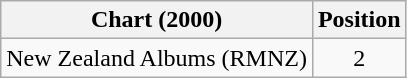<table class="wikitable">
<tr>
<th scope="col">Chart (2000)</th>
<th scope="col">Position</th>
</tr>
<tr>
<td>New Zealand Albums (RMNZ)</td>
<td style="text-align:center;">2</td>
</tr>
</table>
